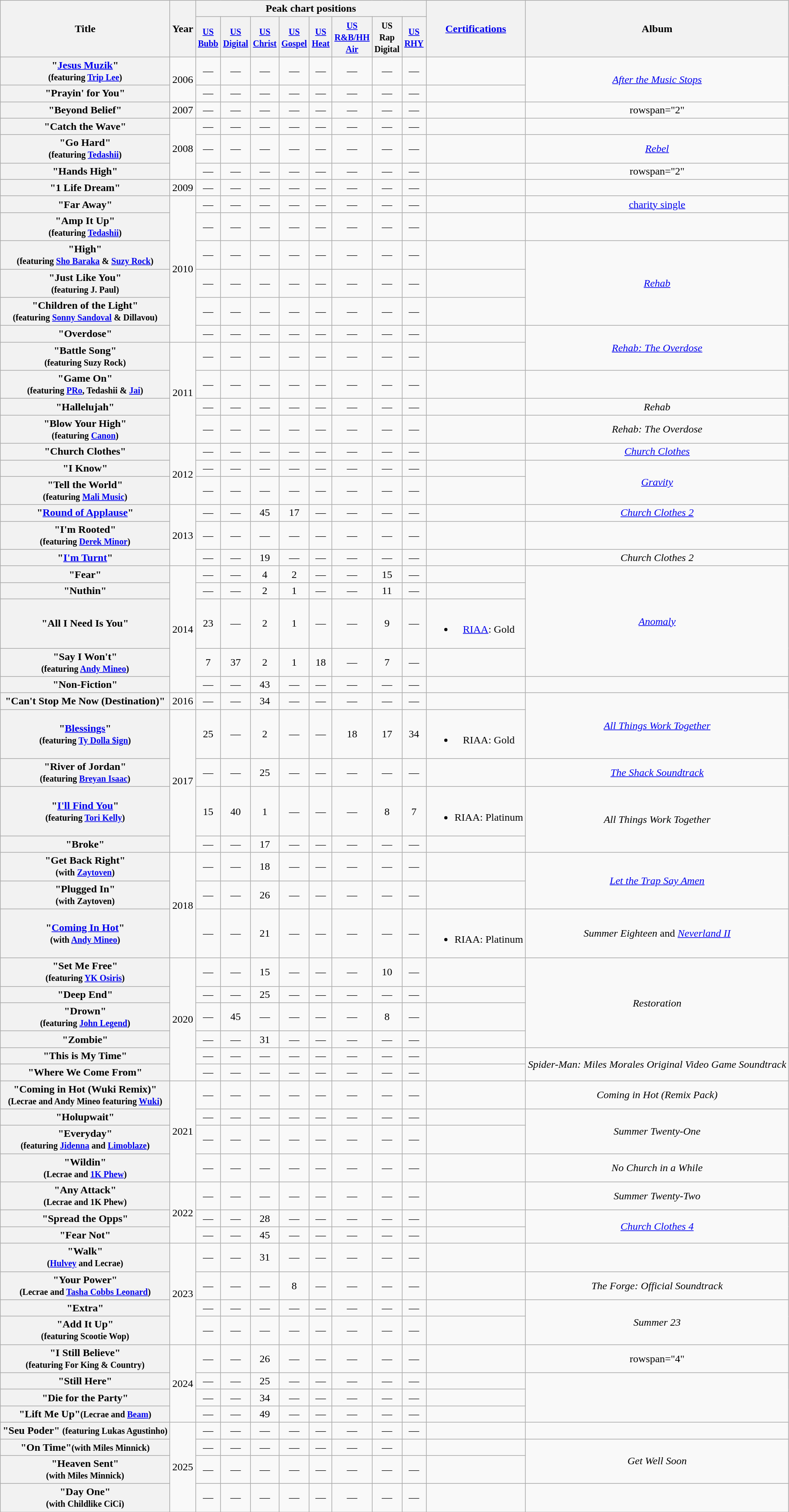<table class="wikitable plainrowheaders" style="text-align:center;">
<tr>
<th rowspan="2" scope="col">Title</th>
<th rowspan="2" scope="col">Year</th>
<th colspan="8">Peak chart positions</th>
<th rowspan="2" scope="col"><a href='#'>Certifications</a></th>
<th rowspan="2" scope="col">Album</th>
</tr>
<tr>
<th scope="col"><small><a href='#'>US<br>Bubb</a><br></small></th>
<th scope="col"><small><a href='#'>US<br>Digital</a><br></small></th>
<th scope="col"><small><a href='#'>US<br>Christ</a><br></small></th>
<th scope="col"><small><a href='#'>US<br>Gospel</a><br></small></th>
<th><small><a href='#'>US<br>Heat</a><br></small></th>
<th scope="col"><small><a href='#'>US<br>R&B/HH<br>Air</a><br></small></th>
<th scope="col"><small>US<br>Rap<br>Digital<br></small></th>
<th scope="col"><small><a href='#'>US<br>RHY</a><br></small></th>
</tr>
<tr>
<th scope="row">"<a href='#'>Jesus Muzik</a>"<br><small>(featuring <a href='#'>Trip Lee</a>)</small></th>
<td rowspan="2">2006</td>
<td>—</td>
<td>—</td>
<td>—</td>
<td>—</td>
<td>—</td>
<td>—</td>
<td>—</td>
<td>—</td>
<td></td>
<td rowspan="2"><em><a href='#'>After the Music Stops</a></em></td>
</tr>
<tr>
<th scope="row">"Prayin' for You"</th>
<td>—</td>
<td>—</td>
<td>—</td>
<td>—</td>
<td>—</td>
<td>—</td>
<td>—</td>
<td>—</td>
<td></td>
</tr>
<tr>
<th scope="row">"Beyond Belief"</th>
<td>2007</td>
<td>—</td>
<td>—</td>
<td>—</td>
<td>—</td>
<td>—</td>
<td>—</td>
<td>—</td>
<td>—</td>
<td></td>
<td>rowspan="2" </td>
</tr>
<tr>
<th scope="row">"Catch the Wave"</th>
<td rowspan="3">2008</td>
<td>—</td>
<td>—</td>
<td>—</td>
<td>—</td>
<td>—</td>
<td>—</td>
<td>—</td>
<td>—</td>
<td></td>
</tr>
<tr>
<th scope="row">"Go Hard"<br><small>(featuring <a href='#'>Tedashii</a>)</small></th>
<td>—</td>
<td>—</td>
<td>—</td>
<td>—</td>
<td>—</td>
<td>—</td>
<td>—</td>
<td>—</td>
<td></td>
<td><em><a href='#'>Rebel</a></em></td>
</tr>
<tr>
<th scope="row">"Hands High"</th>
<td>—</td>
<td>—</td>
<td>—</td>
<td>—</td>
<td>—</td>
<td>—</td>
<td>—</td>
<td>—</td>
<td></td>
<td>rowspan="2" </td>
</tr>
<tr>
<th scope="row">"1 Life Dream"</th>
<td>2009</td>
<td>—</td>
<td>—</td>
<td>—</td>
<td>—</td>
<td>—</td>
<td>—</td>
<td>—</td>
<td>—</td>
<td></td>
</tr>
<tr>
<th scope="row">"Far Away"</th>
<td rowspan="6">2010</td>
<td>—</td>
<td>—</td>
<td>—</td>
<td>—</td>
<td>—</td>
<td>—</td>
<td>—</td>
<td>—</td>
<td></td>
<td><a href='#'>charity single</a></td>
</tr>
<tr>
<th scope="row">"Amp It Up"<br><small>(featuring <a href='#'>Tedashii</a>)</small></th>
<td>—</td>
<td>—</td>
<td>—</td>
<td>—</td>
<td>—</td>
<td>—</td>
<td>—</td>
<td>—</td>
<td></td>
<td></td>
</tr>
<tr>
<th scope="row">"High"<br><small>(featuring <a href='#'>Sho Baraka</a> & <a href='#'>Suzy Rock</a>)</small></th>
<td>—</td>
<td>—</td>
<td>—</td>
<td>—</td>
<td>—</td>
<td>—</td>
<td>—</td>
<td>—</td>
<td></td>
<td rowspan="3"><em><a href='#'>Rehab</a></em></td>
</tr>
<tr>
<th scope="row">"Just Like You"<br><small>(featuring J. Paul)</small></th>
<td>—</td>
<td>—</td>
<td>—</td>
<td>—</td>
<td>—</td>
<td>—</td>
<td>—</td>
<td>—</td>
<td></td>
</tr>
<tr>
<th scope="row">"Children of the Light"<br><small>(featuring <a href='#'>Sonny Sandoval</a> & Dillavou)</small></th>
<td>—</td>
<td>—</td>
<td>—</td>
<td>—</td>
<td>—</td>
<td>—</td>
<td>—</td>
<td>—</td>
<td></td>
</tr>
<tr>
<th scope="row">"Overdose"</th>
<td>—</td>
<td>—</td>
<td>—</td>
<td>—</td>
<td>—</td>
<td>—</td>
<td>—</td>
<td>—</td>
<td></td>
<td rowspan="2"><em><a href='#'>Rehab: The Overdose</a></em></td>
</tr>
<tr>
<th scope="row">"Battle Song"<br><small>(featuring Suzy Rock)</small></th>
<td rowspan="4">2011</td>
<td>—</td>
<td>—</td>
<td>—</td>
<td>—</td>
<td>—</td>
<td>—</td>
<td>—</td>
<td>—</td>
<td></td>
</tr>
<tr>
<th scope="row">"Game On"<br><small>(featuring <a href='#'>PRo</a>, Tedashii & <a href='#'>Jai</a>)</small></th>
<td>—</td>
<td>—</td>
<td>—</td>
<td>—</td>
<td>—</td>
<td>—</td>
<td>—</td>
<td>—</td>
<td></td>
<td></td>
</tr>
<tr>
<th scope="row">"Hallelujah"</th>
<td>—</td>
<td>—</td>
<td>—</td>
<td>—</td>
<td>—</td>
<td>—</td>
<td>—</td>
<td>—</td>
<td></td>
<td><em>Rehab</em></td>
</tr>
<tr>
<th scope="row">"Blow Your High"<br><small>(featuring <a href='#'>Canon</a>)</small></th>
<td>—</td>
<td>—</td>
<td>—</td>
<td>—</td>
<td>—</td>
<td>—</td>
<td>—</td>
<td>—</td>
<td></td>
<td><em>Rehab: The Overdose</em></td>
</tr>
<tr>
<th scope="row">"Church Clothes"</th>
<td rowspan="3">2012</td>
<td>—</td>
<td>—</td>
<td>—</td>
<td>—</td>
<td>—</td>
<td>—</td>
<td>—</td>
<td>—</td>
<td></td>
<td><em><a href='#'>Church Clothes</a></em></td>
</tr>
<tr>
<th scope="row">"I Know"</th>
<td>—</td>
<td>—</td>
<td>—</td>
<td>—</td>
<td>—</td>
<td>—</td>
<td>—</td>
<td>—</td>
<td></td>
<td rowspan="2"><em><a href='#'>Gravity</a></em></td>
</tr>
<tr>
<th scope="row">"Tell the World"<br><small>(featuring <a href='#'>Mali Music</a>)</small></th>
<td>—</td>
<td>—</td>
<td>—</td>
<td>—</td>
<td>—</td>
<td>—</td>
<td>—</td>
<td>—</td>
<td></td>
</tr>
<tr>
<th scope="row">"<a href='#'>Round of Applause</a>"</th>
<td rowspan="3">2013</td>
<td>—</td>
<td>—</td>
<td>45</td>
<td>17</td>
<td>—</td>
<td>—</td>
<td>—</td>
<td>—</td>
<td></td>
<td><em><a href='#'>Church Clothes 2</a></em></td>
</tr>
<tr>
<th scope="row">"I'm Rooted"<br><small>(featuring <a href='#'>Derek Minor</a>)</small></th>
<td>—</td>
<td>—</td>
<td>—</td>
<td>—</td>
<td>—</td>
<td>—</td>
<td>—</td>
<td>—</td>
<td></td>
<td></td>
</tr>
<tr>
<th scope="row">"<a href='#'>I'm Turnt</a>"</th>
<td>—</td>
<td>—</td>
<td>19</td>
<td>—</td>
<td>—</td>
<td>—</td>
<td>—</td>
<td>—</td>
<td></td>
<td><em>Church Clothes 2</em></td>
</tr>
<tr>
<th scope="row">"Fear"</th>
<td rowspan="5">2014</td>
<td>—</td>
<td>—</td>
<td>4</td>
<td>2</td>
<td>—</td>
<td>—</td>
<td>15</td>
<td>—</td>
<td></td>
<td rowspan="4"><em><a href='#'>Anomaly</a></em></td>
</tr>
<tr>
<th scope="row">"Nuthin"</th>
<td>—</td>
<td>—</td>
<td>2</td>
<td>1</td>
<td>—</td>
<td>—</td>
<td>11</td>
<td>—</td>
<td></td>
</tr>
<tr>
<th scope="row">"All I Need Is You"</th>
<td>23</td>
<td>—</td>
<td>2</td>
<td>1</td>
<td>—</td>
<td>—</td>
<td>9</td>
<td>—</td>
<td><br><ul><li><a href='#'>RIAA</a>: Gold</li></ul></td>
</tr>
<tr>
<th scope="row">"Say I Won't"<br><small>(featuring <a href='#'>Andy Mineo</a>)</small></th>
<td>7</td>
<td>37</td>
<td>2</td>
<td>1</td>
<td>18</td>
<td>—</td>
<td>7</td>
<td>—</td>
<td></td>
</tr>
<tr>
<th scope="row">"Non-Fiction"</th>
<td>—</td>
<td>—</td>
<td>43</td>
<td>—</td>
<td>—</td>
<td>—</td>
<td>—</td>
<td>—</td>
<td></td>
<td></td>
</tr>
<tr>
<th scope="row">"Can't Stop Me Now (Destination)"</th>
<td>2016</td>
<td>—</td>
<td>—</td>
<td>34</td>
<td>—</td>
<td>—</td>
<td>—</td>
<td>—</td>
<td>—</td>
<td></td>
<td rowspan="2"><em><a href='#'>All Things Work Together</a></em></td>
</tr>
<tr>
<th scope="row">"<a href='#'>Blessings</a>"<br><small>(featuring <a href='#'>Ty Dolla $ign</a>)</small></th>
<td rowspan="4">2017</td>
<td>25</td>
<td>—</td>
<td>2</td>
<td>—</td>
<td>—</td>
<td>18</td>
<td>17</td>
<td>34</td>
<td><br><ul><li>RIAA: Gold</li></ul></td>
</tr>
<tr>
<th scope="row">"River of Jordan"<br><small>(featuring <a href='#'>Breyan Isaac</a>)</small></th>
<td>—</td>
<td>—</td>
<td>25</td>
<td>—</td>
<td>—</td>
<td>—</td>
<td>—</td>
<td>—</td>
<td></td>
<td><em><a href='#'>The Shack Soundtrack</a></em></td>
</tr>
<tr>
<th scope="row">"<a href='#'>I'll Find You</a>"<br><small>(featuring <a href='#'>Tori Kelly</a>)</small></th>
<td>15</td>
<td>40</td>
<td>1</td>
<td>—</td>
<td>—</td>
<td>—</td>
<td>8</td>
<td>7</td>
<td><br><ul><li>RIAA: Platinum</li></ul></td>
<td rowspan="2"><em>All Things Work Together</em></td>
</tr>
<tr>
<th scope="row">"Broke"</th>
<td>—</td>
<td>—</td>
<td>17</td>
<td>—</td>
<td>—</td>
<td>—</td>
<td>—</td>
<td>—</td>
<td></td>
</tr>
<tr>
<th scope="row">"Get Back Right"<br><small>(with <a href='#'>Zaytoven</a>)</small></th>
<td rowspan="3">2018</td>
<td>—</td>
<td>—</td>
<td>18</td>
<td>—</td>
<td>—</td>
<td>—</td>
<td>—</td>
<td>—</td>
<td></td>
<td rowspan="2"><em><a href='#'>Let the Trap Say Amen</a></em></td>
</tr>
<tr>
<th scope="row">"Plugged In"<br><small>(with Zaytoven)</small></th>
<td>—</td>
<td>—</td>
<td>26</td>
<td>—</td>
<td>—</td>
<td>—</td>
<td>—</td>
<td>—</td>
<td></td>
</tr>
<tr>
<th scope="row">"<a href='#'>Coming In Hot</a>"<br><small>(with <a href='#'>Andy Mineo</a>)</small></th>
<td>—</td>
<td>—</td>
<td>21</td>
<td>—</td>
<td>—</td>
<td>—</td>
<td>—</td>
<td>—</td>
<td><br><ul><li>RIAA: Platinum</li></ul></td>
<td><em>Summer Eighteen</em> and <em><a href='#'>Neverland II</a></em></td>
</tr>
<tr>
<th scope="row">"Set Me Free"<br><small>(featuring <a href='#'>YK Osiris</a>)</small></th>
<td rowspan="6">2020</td>
<td>—</td>
<td>—</td>
<td>15</td>
<td>—</td>
<td>—</td>
<td>—</td>
<td>10</td>
<td>—</td>
<td></td>
<td rowspan="4"><em>Restoration</em></td>
</tr>
<tr>
<th scope="row">"Deep End"</th>
<td>—</td>
<td>—</td>
<td>25</td>
<td>—</td>
<td>—</td>
<td>—</td>
<td>—</td>
<td>—</td>
<td></td>
</tr>
<tr>
<th scope="row">"Drown"<br><small>(featuring <a href='#'>John Legend</a>)</small></th>
<td>—</td>
<td>45</td>
<td>—</td>
<td>—</td>
<td>—</td>
<td>—</td>
<td>8</td>
<td>—</td>
<td></td>
</tr>
<tr>
<th scope="row">"Zombie"</th>
<td>—</td>
<td>—</td>
<td>31</td>
<td>—</td>
<td>—</td>
<td>—</td>
<td>—</td>
<td>—</td>
<td></td>
</tr>
<tr>
<th scope="row">"This is My Time"</th>
<td>—</td>
<td>—</td>
<td>—</td>
<td>—</td>
<td>—</td>
<td>—</td>
<td>—</td>
<td>—</td>
<td></td>
<td rowspan="2"><em>Spider-Man: Miles Morales Original Video Game Soundtrack</em></td>
</tr>
<tr>
<th scope="row">"Where We Come From"</th>
<td>—</td>
<td>—</td>
<td>—</td>
<td>—</td>
<td>—</td>
<td>—</td>
<td>—</td>
<td>—</td>
<td></td>
</tr>
<tr>
<th scope="row">"Coming in Hot (Wuki Remix)" <br><small>(Lecrae and Andy Mineo featuring <a href='#'>Wuki</a>)</small></th>
<td rowspan="4">2021</td>
<td>—</td>
<td>—</td>
<td>—</td>
<td>—</td>
<td>—</td>
<td>—</td>
<td>—</td>
<td>—</td>
<td></td>
<td><em>Coming in Hot (Remix Pack)</em></td>
</tr>
<tr>
<th scope="row">"Holupwait"</th>
<td>—</td>
<td>—</td>
<td>—</td>
<td>—</td>
<td>—</td>
<td>—</td>
<td>—</td>
<td>—</td>
<td></td>
<td rowspan="2"><em>Summer Twenty-One</em></td>
</tr>
<tr>
<th scope="row">"Everyday"<br><small>(featuring <a href='#'>Jidenna</a> and <a href='#'>Limoblaze</a>)</small></th>
<td>—</td>
<td>—</td>
<td>—</td>
<td>—</td>
<td>—</td>
<td>—</td>
<td>—</td>
<td>—</td>
<td></td>
</tr>
<tr>
<th scope="row">"Wildin"<br><small>(Lecrae and <a href='#'>1K Phew</a>)</small></th>
<td>—</td>
<td>—</td>
<td>—</td>
<td>—</td>
<td>—</td>
<td>—</td>
<td>—</td>
<td>—</td>
<td></td>
<td><em>No Church in a While</em></td>
</tr>
<tr>
<th scope="row">"Any Attack"<br><small>(Lecrae and 1K Phew)</small></th>
<td rowspan="3">2022</td>
<td>—</td>
<td>—</td>
<td>—</td>
<td>—</td>
<td>—</td>
<td>—</td>
<td>—</td>
<td>—</td>
<td></td>
<td><em>Summer Twenty-Two</em></td>
</tr>
<tr>
<th scope="row">"Spread the Opps"</th>
<td>—</td>
<td>—</td>
<td>28</td>
<td>—</td>
<td>—</td>
<td>—</td>
<td>—</td>
<td>—</td>
<td></td>
<td rowspan="2"><em><a href='#'>Church Clothes 4</a></em></td>
</tr>
<tr>
<th scope="row">"Fear Not"</th>
<td>—</td>
<td>—</td>
<td>45</td>
<td>—</td>
<td>—</td>
<td>—</td>
<td>—</td>
<td>—</td>
<td></td>
</tr>
<tr>
<th scope="row">"Walk"<br><small>(<a href='#'>Hulvey</a> and Lecrae)</small></th>
<td rowspan="4">2023</td>
<td>—</td>
<td>—</td>
<td>31</td>
<td>—</td>
<td>—</td>
<td>—</td>
<td>—</td>
<td>—</td>
<td></td>
<td></td>
</tr>
<tr>
<th scope="row">"Your Power"<br><small>(Lecrae and <a href='#'>Tasha Cobbs Leonard</a>)</small></th>
<td>—</td>
<td>—</td>
<td>—</td>
<td>8</td>
<td>—</td>
<td>—</td>
<td>—</td>
<td>—</td>
<td></td>
<td><em>The Forge: Official Soundtrack</em></td>
</tr>
<tr>
<th scope="row">"Extra"</th>
<td>—</td>
<td>—</td>
<td>—</td>
<td>—</td>
<td>—</td>
<td>—</td>
<td>—</td>
<td>—</td>
<td></td>
<td rowspan="2"><em>Summer 23</em></td>
</tr>
<tr>
<th scope="row">"Add It Up"<br><small>(featuring Scootie Wop)</small></th>
<td>—</td>
<td>—</td>
<td>—</td>
<td>—</td>
<td>—</td>
<td>—</td>
<td>—</td>
<td>—</td>
<td></td>
</tr>
<tr>
<th scope="row">"I Still Believe"<br><small>(featuring For King & Country)</small></th>
<td rowspan="4">2024</td>
<td>—</td>
<td>—</td>
<td>26</td>
<td>—</td>
<td>—</td>
<td>—</td>
<td>—</td>
<td>—</td>
<td></td>
<td>rowspan="4" </td>
</tr>
<tr>
<th scope="row">"Still Here"</th>
<td>—</td>
<td>—</td>
<td>25</td>
<td>—</td>
<td>—</td>
<td>—</td>
<td>—</td>
<td>—</td>
<td></td>
</tr>
<tr>
<th scope="row">"Die for the Party"</th>
<td>—</td>
<td>—</td>
<td>34</td>
<td>—</td>
<td>—</td>
<td>—</td>
<td>—</td>
<td>—</td>
<td></td>
</tr>
<tr>
<th scope="row">"Lift Me Up"<small>(Lecrae and <a href='#'>Beam</a>)</small></th>
<td>—</td>
<td>—</td>
<td>49</td>
<td>—</td>
<td>—</td>
<td>—</td>
<td>—</td>
<td>—</td>
<td></td>
</tr>
<tr>
<th scope="row">"Seu Poder" <small>(featuring Lukas Agustinho)</small></th>
<td rowspan="4">2025</td>
<td>—</td>
<td>—</td>
<td>—</td>
<td>—</td>
<td>—</td>
<td>—</td>
<td>—</td>
<td>—</td>
<td></td>
<td></td>
</tr>
<tr>
<th scope="row">"On Time"<small>(with Miles Minnick)</small></th>
<td>—</td>
<td>—</td>
<td>—</td>
<td>—</td>
<td>—</td>
<td>—</td>
<td>—</td>
<td></td>
<td></td>
<td rowspan="2"><em>Get Well Soon</em></td>
</tr>
<tr>
<th scope="row">"Heaven Sent"<br><small>(with Miles Minnick)</small></th>
<td>—</td>
<td>—</td>
<td>—</td>
<td>—</td>
<td>—</td>
<td>—</td>
<td>—</td>
<td>—</td>
<td></td>
</tr>
<tr>
<th scope="row">"Day One"<br><small>(with Childlike CiCi)</small></th>
<td>—</td>
<td>—</td>
<td>—</td>
<td>—</td>
<td>—</td>
<td>—</td>
<td>—</td>
<td>—</td>
<td></td>
<td></td>
</tr>
</table>
